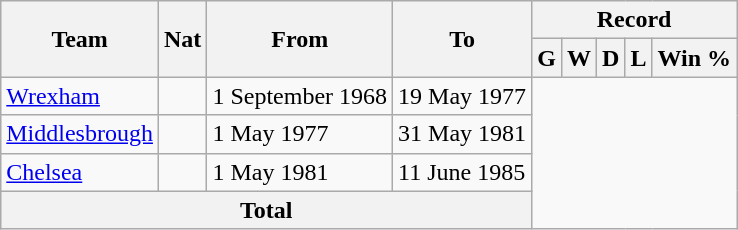<table class="wikitable" style="text-align: center">
<tr>
<th rowspan="2">Team</th>
<th rowspan="2">Nat</th>
<th rowspan="2">From</th>
<th rowspan="2">To</th>
<th colspan="6">Record</th>
</tr>
<tr>
<th>G</th>
<th>W</th>
<th>D</th>
<th>L</th>
<th>Win %</th>
</tr>
<tr>
<td align=left><a href='#'>Wrexham</a></td>
<td></td>
<td align=left>1 September 1968</td>
<td align=left>19 May 1977<br></td>
</tr>
<tr>
<td align=left><a href='#'>Middlesbrough</a></td>
<td></td>
<td align=left>1 May 1977</td>
<td align=left>31 May 1981<br></td>
</tr>
<tr>
<td align=left><a href='#'>Chelsea</a></td>
<td></td>
<td align=left>1 May 1981</td>
<td align=left>11 June 1985<br></td>
</tr>
<tr>
<th colspan="4">Total<br></th>
</tr>
</table>
